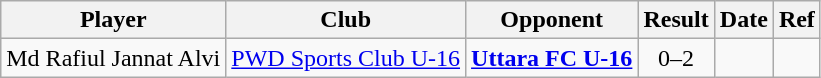<table class="wikitable">
<tr>
<th>Player</th>
<th>Club</th>
<th>Opponent</th>
<th style="text-align:center">Result</th>
<th>Date</th>
<th>Ref</th>
</tr>
<tr>
<td> Md Rafiul Jannat Alvi</td>
<td><a href='#'>PWD Sports Club U-16</a></td>
<td><strong><a href='#'>Uttara FC U-16</a></strong></td>
<td align="center">0–2</td>
<td></td>
<td></td>
</tr>
</table>
